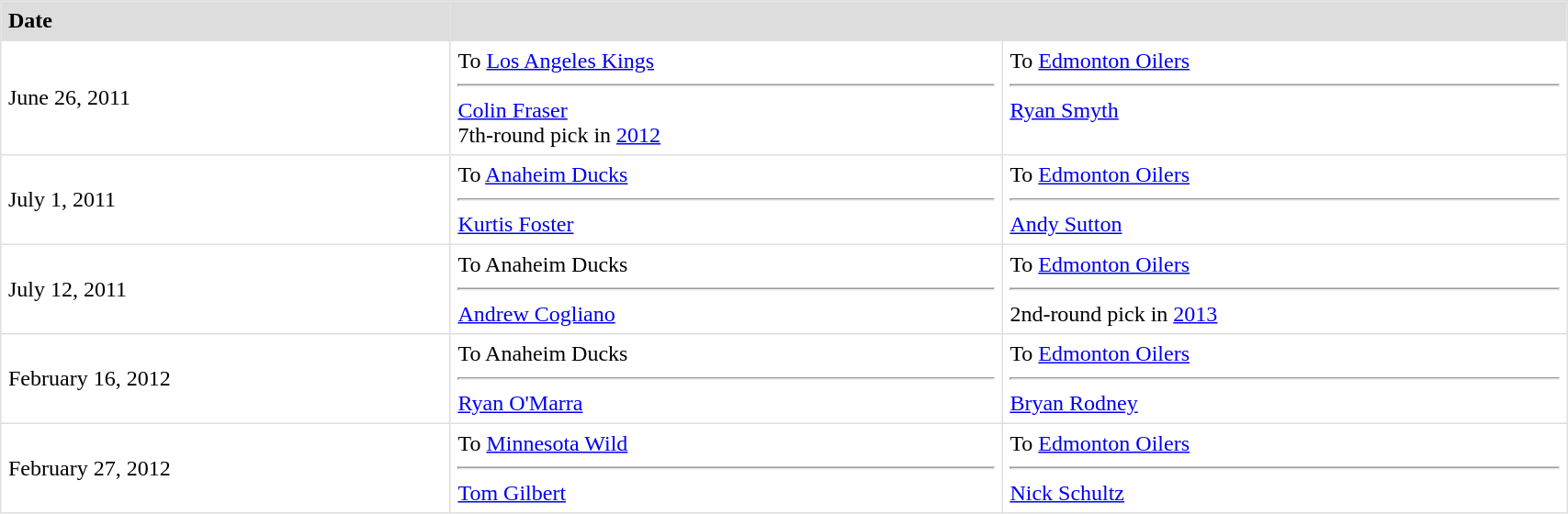<table border=1 style="border-collapse:collapse" bordercolor="#DFDFDF" cellpadding="5" width=90%>
<tr bgcolor="#dddddd">
<td><strong>Date</strong></td>
<th colspan="2"></th>
</tr>
<tr>
<td>June 26, 2011</td>
<td valign="top">To <a href='#'>Los Angeles Kings</a> <hr><a href='#'>Colin Fraser</a><br>7th-round pick in <a href='#'>2012</a></td>
<td valign="top">To <a href='#'>Edmonton Oilers</a> <hr><a href='#'>Ryan Smyth</a></td>
</tr>
<tr>
<td>July 1, 2011</td>
<td valign="top">To <a href='#'>Anaheim Ducks</a> <hr><a href='#'>Kurtis Foster</a></td>
<td valign="top">To <a href='#'>Edmonton Oilers</a> <hr><a href='#'>Andy Sutton</a></td>
</tr>
<tr>
<td>July 12, 2011</td>
<td valign="top">To Anaheim Ducks <hr><a href='#'>Andrew Cogliano</a></td>
<td valign="top">To <a href='#'>Edmonton Oilers</a> <hr>2nd-round pick in <a href='#'>2013</a></td>
</tr>
<tr>
<td>February 16, 2012</td>
<td valign="top">To Anaheim Ducks <hr><a href='#'>Ryan O'Marra</a></td>
<td valign="top">To <a href='#'>Edmonton Oilers</a> <hr><a href='#'>Bryan Rodney</a></td>
</tr>
<tr>
<td>February 27, 2012</td>
<td valign="top">To <a href='#'>Minnesota Wild</a> <hr><a href='#'>Tom Gilbert</a></td>
<td valign="top">To <a href='#'>Edmonton Oilers</a> <hr><a href='#'>Nick Schultz</a></td>
</tr>
</table>
